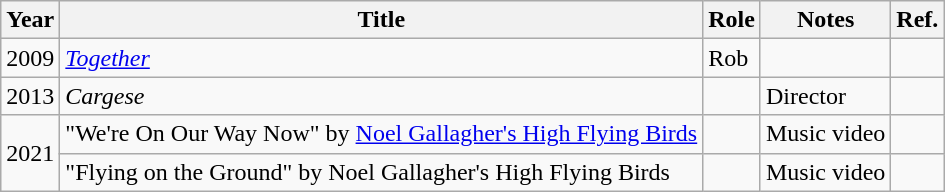<table class="wikitable sortable">
<tr>
<th>Year</th>
<th>Title</th>
<th>Role</th>
<th class="unsortable">Notes</th>
<th>Ref.</th>
</tr>
<tr>
<td>2009</td>
<td><em><a href='#'>Together</a></em></td>
<td>Rob</td>
<td></td>
<td></td>
</tr>
<tr>
<td>2013</td>
<td><em>Cargese</em></td>
<td></td>
<td>Director</td>
<td></td>
</tr>
<tr>
<td rowspan="2">2021</td>
<td>"We're On Our Way Now" by <a href='#'>Noel Gallagher's High Flying Birds</a></td>
<td></td>
<td>Music video</td>
<td></td>
</tr>
<tr>
<td>"Flying on the Ground" by Noel Gallagher's High Flying Birds</td>
<td></td>
<td>Music video</td>
<td></td>
</tr>
</table>
